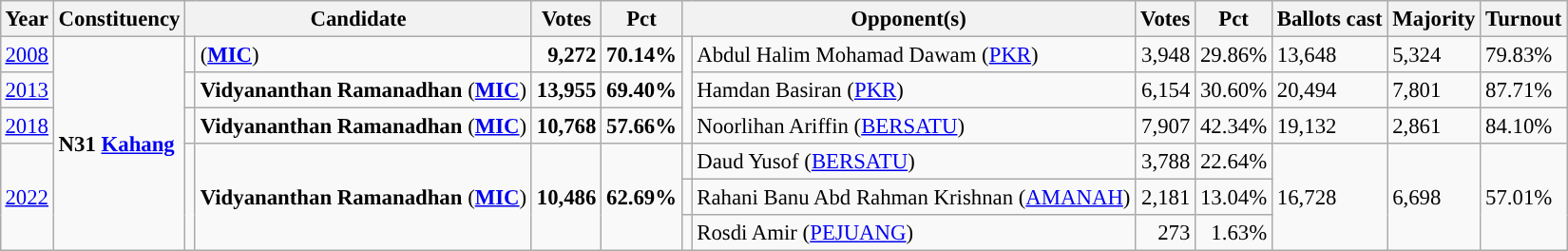<table class="wikitable" style="margin:0.5em ; font-size:95%">
<tr>
<th>Year</th>
<th>Constituency</th>
<th colspan=2>Candidate</th>
<th>Votes</th>
<th>Pct</th>
<th colspan=2>Opponent(s)</th>
<th>Votes</th>
<th>Pct</th>
<th>Ballots cast</th>
<th>Majority</th>
<th>Turnout</th>
</tr>
<tr>
<td><a href='#'>2008</a></td>
<td rowspan="6"><strong>N31 <a href='#'>Kahang</a></strong></td>
<td></td>
<td> (<a href='#'><strong>MIC</strong></a>)</td>
<td align="right"><strong>9,272</strong></td>
<td><strong>70.14%</strong></td>
<td rowspan="3" ></td>
<td>Abdul Halim Mohamad Dawam (<a href='#'>PKR</a>)</td>
<td align="right">3,948</td>
<td>29.86%</td>
<td>13,648</td>
<td>5,324</td>
<td>79.83%</td>
</tr>
<tr>
<td><a href='#'>2013</a></td>
<td></td>
<td><strong>Vidyananthan Ramanadhan</strong> (<a href='#'><strong>MIC</strong></a>)</td>
<td align="right"><strong>13,955</strong></td>
<td><strong>69.40%</strong></td>
<td>Hamdan Basiran (<a href='#'>PKR</a>)</td>
<td align="right">6,154</td>
<td>30.60%</td>
<td>20,494</td>
<td>7,801</td>
<td>87.71%</td>
</tr>
<tr>
<td><a href='#'>2018</a></td>
<td></td>
<td><strong>Vidyananthan Ramanadhan</strong> (<a href='#'><strong>MIC</strong></a>)</td>
<td align="right"><strong>10,768</strong></td>
<td><strong>57.66%</strong></td>
<td>Noorlihan Ariffin (<a href='#'>BERSATU</a>)</td>
<td align="right">7,907</td>
<td>42.34%</td>
<td>19,132</td>
<td>2,861</td>
<td>84.10%</td>
</tr>
<tr>
<td rowspan="3"><a href='#'>2022</a></td>
<td rowspan=3 ></td>
<td rowspan="3"><strong>Vidyananthan Ramanadhan</strong> (<a href='#'><strong>MIC</strong></a>)</td>
<td rowspan="3" align="right"><strong>10,486</strong></td>
<td rowspan="3"><strong>62.69%</strong></td>
<td></td>
<td>Daud Yusof (<a href='#'>BERSATU</a>)</td>
<td align="right">3,788</td>
<td>22.64%</td>
<td rowspan="3">16,728</td>
<td rowspan="3">6,698</td>
<td rowspan="3">57.01%</td>
</tr>
<tr>
<td></td>
<td>Rahani Banu Abd Rahman Krishnan (<a href='#'>AMANAH</a>)</td>
<td align="right">2,181</td>
<td>13.04%</td>
</tr>
<tr>
<td></td>
<td>Rosdi Amir (<a href='#'>PEJUANG</a>)</td>
<td align="right">273</td>
<td align="right">1.63%</td>
</tr>
</table>
